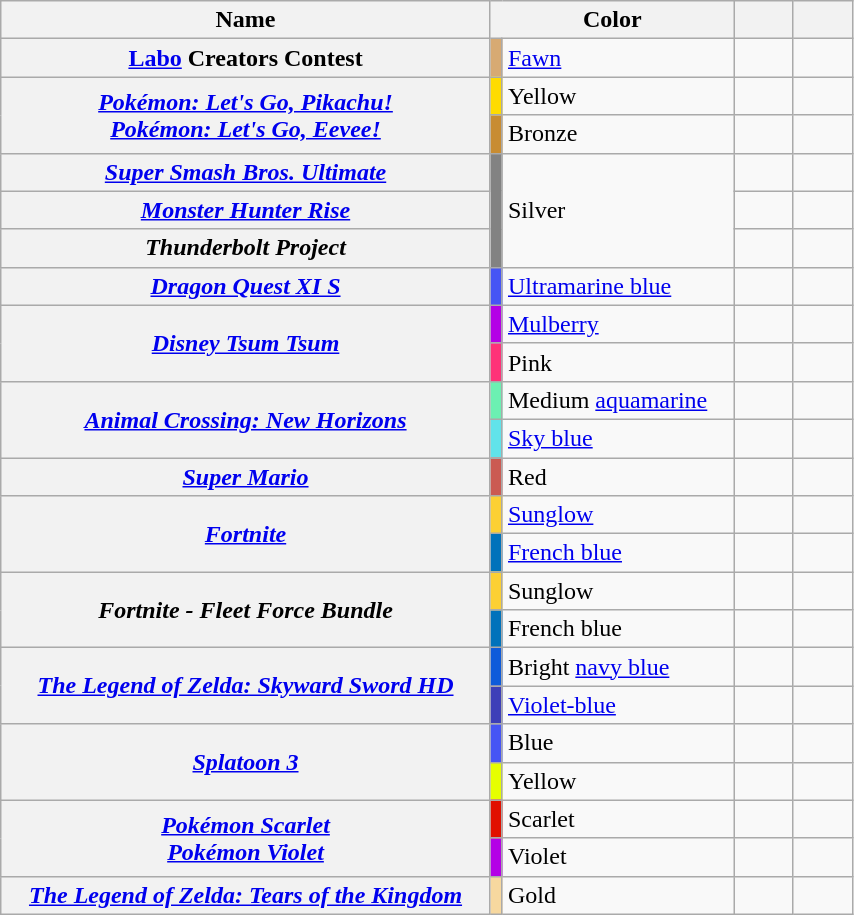<table class="wikitable plainrowheaders" style="display:inline-table; width:45%; font-size:100%;">
<tr>
<th>Name</th>
<th style="width:2em;" colspan="2">Color</th>
<th style="width:2em;"></th>
<th style="width:2em;"></th>
</tr>
<tr>
<th scope="row"><a href='#'>Labo</a> Creators Contest</th>
<td style="background: #D7AA73"></td>
<td><a href='#'>Fawn</a></td>
<td></td>
<td></td>
</tr>
<tr>
<th rowspan="2" scope="row"><a href='#'><em>Pokémon: Let's Go, Pikachu!</em><br><em>Pokémon: Let's Go, Eevee!</em></a></th>
<td style="background: #FFDC00"></td>
<td>Yellow</td>
<td></td>
<td></td>
</tr>
<tr>
<td style="background: #C88C32"></td>
<td>Bronze</td>
<td></td>
<td></td>
</tr>
<tr>
<th scope="row"><em><a href='#'>Super Smash Bros. Ultimate</a></em></th>
<td rowspan="3" style="background: #828282"></td>
<td rowspan="3">Silver</td>
<td></td>
<td></td>
</tr>
<tr>
<th scope="row"><em><a href='#'>Monster Hunter Rise</a></em></th>
<td></td>
<td></td>
</tr>
<tr>
<th scope="row"><em>Thunderbolt Project</em></th>
<td></td>
<td></td>
</tr>
<tr>
<th scope="row"><em><a href='#'>Dragon Quest XI S</a></em></th>
<td style="background: #4655F5"></td>
<td><a href='#'>Ultramarine blue</a></td>
<td></td>
<td></td>
</tr>
<tr>
<th rowspan="2" scope="row"><em><a href='#'>Disney Tsum Tsum</a></em></th>
<td style="background: #B400E6"></td>
<td><a href='#'>Mulberry</a></td>
<td></td>
<td></td>
</tr>
<tr>
<td style="background: #FF3278"></td>
<td>Pink</td>
<td></td>
<td></td>
</tr>
<tr>
<th rowspan="2" scope="row"><em><a href='#'>Animal Crossing: New Horizons</a></em></th>
<td style="background: #6CF0B2"></td>
<td>Medium <a href='#'>aquamarine</a></td>
<td></td>
<td></td>
</tr>
<tr>
<td style="background: #61E3EA"></td>
<td><a href='#'>Sky blue</a></td>
<td></td>
<td></td>
</tr>
<tr>
<th scope="row"><em><a href='#'>Super Mario</a></em></th>
<td style="background: #CB5A52"></td>
<td>Red</td>
<td></td>
<td></td>
</tr>
<tr>
<th rowspan="2" scope="row"><em><a href='#'>Fortnite</a></em></th>
<td style="background: #FCD033"></td>
<td><a href='#'>Sunglow</a></td>
<td></td>
<td></td>
</tr>
<tr>
<td style="background: #0072BB"></td>
<td><a href='#'>French blue</a></td>
<td></td>
<td></td>
</tr>
<tr>
<th rowspan="2" scope="row"><em>Fortnite - Fleet Force Bundle</em></th>
<td style="background: #FCD033"></td>
<td>Sunglow</td>
<td></td>
<td></td>
</tr>
<tr>
<td style="background: #0072BB"></td>
<td>French blue</td>
<td></td>
<td></td>
</tr>
<tr>
<th rowspan="2" scope="row"><em><a href='#'>The Legend of Zelda: Skyward Sword HD</a></em></th>
<td style="background: #0E5BDA"></td>
<td>Bright <a href='#'>navy blue</a></td>
<td></td>
<td></td>
</tr>
<tr>
<td style="background: #3D3FB8"></td>
<td><a href='#'>Violet-blue</a></td>
<td></td>
<td></td>
</tr>
<tr>
<th rowspan="2" scope="row"><em><a href='#'>Splatoon 3</a></em></th>
<td style="background: #4655F5"></td>
<td>Blue</td>
<td></td>
<td></td>
</tr>
<tr>
<td style="background: #E6FF00"></td>
<td>Yellow</td>
<td></td>
<td></td>
</tr>
<tr>
<th rowspan="2" scope="row"><a href='#'><em>Pokémon Scarlet</em><br><em>Pokémon Violet</em></a></th>
<td style="background: #E10F00"></td>
<td>Scarlet</td>
<td></td>
<td></td>
</tr>
<tr>
<td style="background: #B400E6"></td>
<td>Violet</td>
<td></td>
<td></td>
</tr>
<tr>
<th scope="row"><em><a href='#'>The Legend of Zelda: Tears of the Kingdom</a></em></th>
<td style="background: #f7d89f"></td>
<td>Gold</td>
<td></td>
<td></td>
</tr>
</table>
